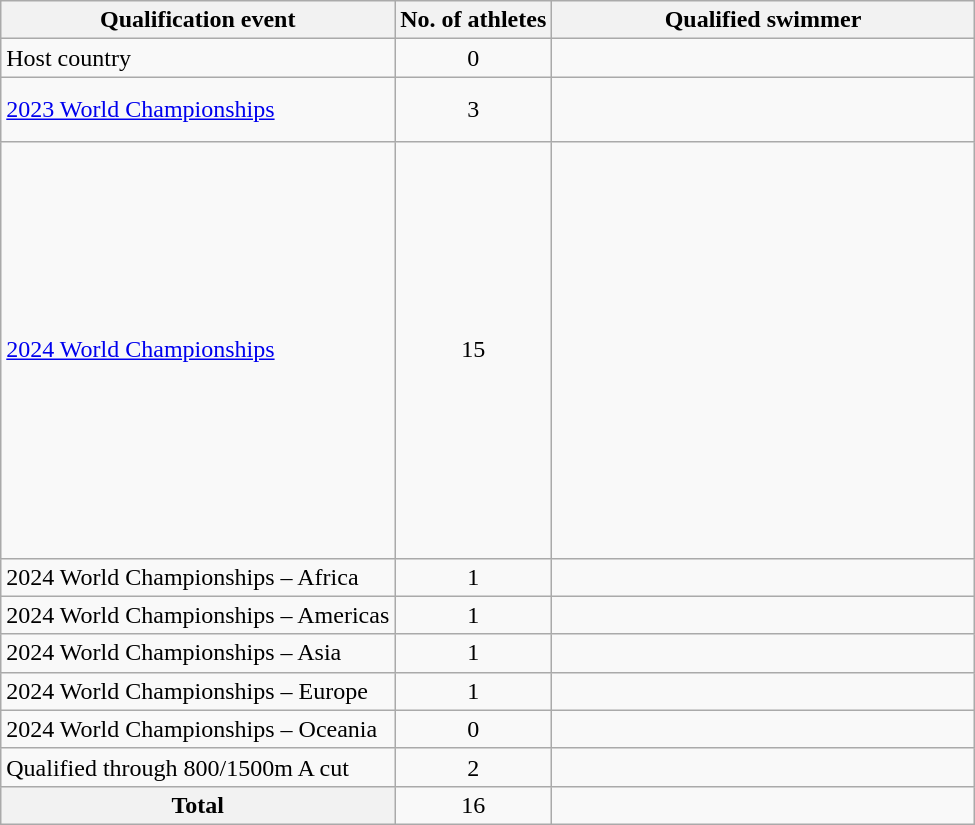<table class="wikitable" style="text-align:left" width="650">
<tr>
<th scope="col" width ="250" nowrap="">Qualification event</th>
<th scope="col" width ="80" nowrap="">No. of athletes</th>
<th scope="col">Qualified swimmer</th>
</tr>
<tr>
<td>Host country</td>
<td align="center">0</td>
<td></td>
</tr>
<tr>
<td><a href='#'>2023 World Championships</a></td>
<td align="center">3</td>
<td><br>  <br> </td>
</tr>
<tr>
<td><a href='#'>2024 World Championships</a></td>
<td align="center">15</td>
<td><br><br><br><br><br><br><br><br><br><br><br><br><br><br><br></td>
</tr>
<tr>
<td>2024 World Championships – Africa</td>
<td align="center">1</td>
<td></td>
</tr>
<tr>
<td nowrap="">2024 World Championships – Americas</td>
<td align="center">1</td>
<td></td>
</tr>
<tr>
<td>2024 World Championships – Asia</td>
<td align="center">1</td>
<td></td>
</tr>
<tr>
<td nowrap="">2024 World Championships – Europe</td>
<td align="center">1</td>
<td></td>
</tr>
<tr>
<td>2024 World Championships – Oceania</td>
<td align="center">0</td>
<td></td>
</tr>
<tr>
<td>Qualified through 800/1500m A cut</td>
<td align="center">2</td>
<td><br></td>
</tr>
<tr>
<th scope="row">Total</th>
<td align=center>16</td>
</tr>
</table>
